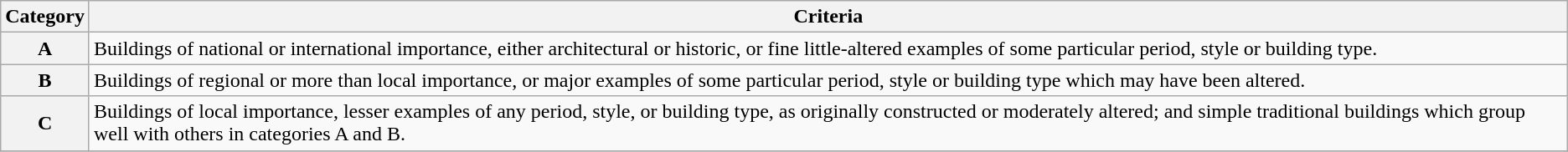<table class="wikitable" border="1">
<tr>
<th>Category</th>
<th>Criteria</th>
</tr>
<tr>
<th>A</th>
<td>Buildings of national or international importance, either architectural or historic, or fine little-altered examples of some particular period, style or building type.</td>
</tr>
<tr>
<th>B</th>
<td>Buildings of regional or more than local importance, or major examples of some particular period, style or building type which may have been altered.</td>
</tr>
<tr>
<th>C</th>
<td>Buildings of local importance, lesser examples of any period, style, or building type, as originally constructed or moderately altered; and simple traditional buildings which group well with others in categories A and B.</td>
</tr>
<tr>
</tr>
</table>
